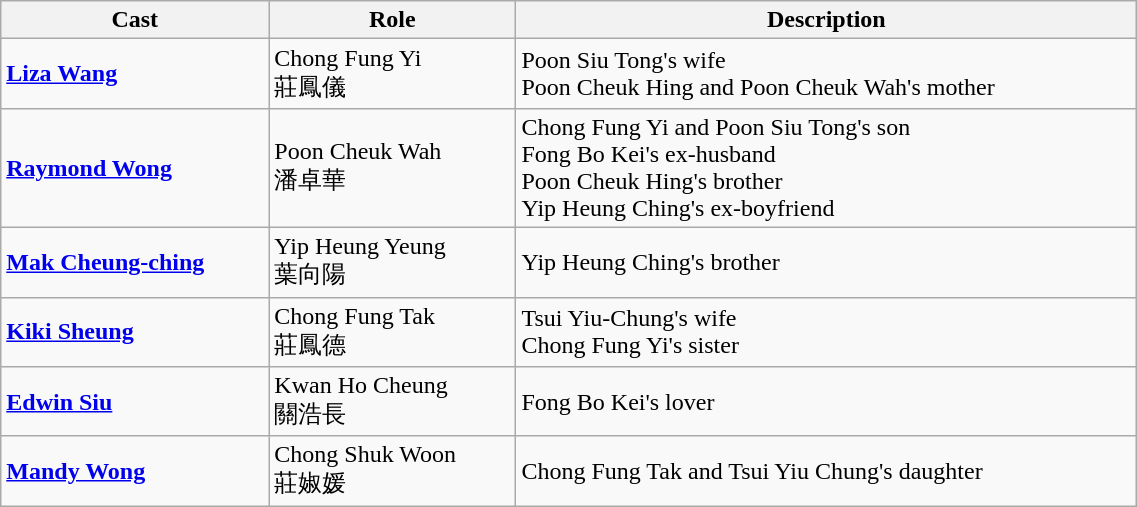<table class="wikitable" width="60%">
<tr>
<th>Cast</th>
<th>Role</th>
<th>Description</th>
</tr>
<tr>
<td><strong><a href='#'>Liza Wang</a></strong></td>
<td>Chong Fung Yi<br>莊鳳儀</td>
<td>Poon Siu Tong's wife<br>Poon Cheuk Hing and Poon Cheuk Wah's mother</td>
</tr>
<tr>
<td><strong><a href='#'>Raymond Wong</a></strong></td>
<td>Poon Cheuk Wah<br>潘卓華</td>
<td>Chong Fung Yi and Poon Siu Tong's son<br>Fong Bo Kei's ex-husband<br>Poon Cheuk Hing's brother<br>Yip Heung Ching's ex-boyfriend</td>
</tr>
<tr>
<td><strong><a href='#'>Mak Cheung-ching</a></strong></td>
<td>Yip Heung Yeung<br>葉向陽</td>
<td>Yip Heung Ching's brother</td>
</tr>
<tr>
<td><strong><a href='#'>Kiki Sheung</a></strong></td>
<td>Chong Fung Tak<br>莊鳳德</td>
<td>Tsui Yiu-Chung's wife<br>Chong Fung Yi's sister</td>
</tr>
<tr>
<td><strong><a href='#'>Edwin Siu</a></strong></td>
<td>Kwan Ho Cheung<br>關浩長</td>
<td>Fong Bo Kei's lover</td>
</tr>
<tr>
<td><strong><a href='#'>Mandy Wong</a></strong></td>
<td>Chong Shuk Woon<br>莊婌媛</td>
<td>Chong Fung Tak and Tsui Yiu Chung's daughter</td>
</tr>
</table>
